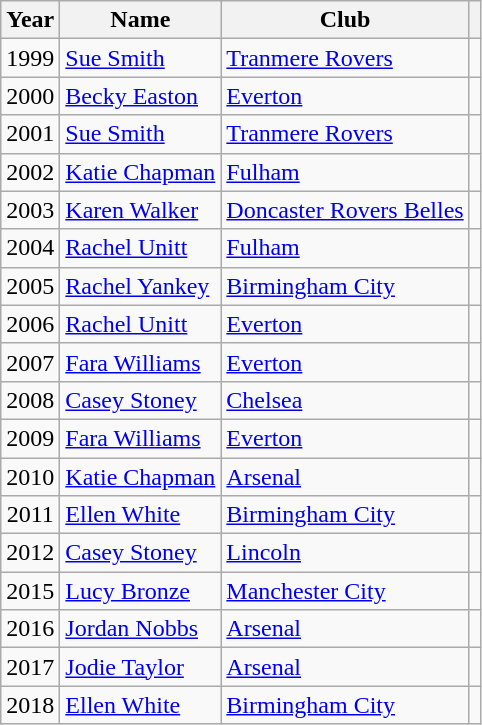<table class="wikitable sortable">
<tr>
<th scope=col>Year</th>
<th scope=col>Name</th>
<th scope=col>Club</th>
<th scope=col class=unsortable></th>
</tr>
<tr>
<td align="center">1999</td>
<td><a href='#'>Sue Smith</a></td>
<td><a href='#'>Tranmere Rovers</a></td>
<td align="center"></td>
</tr>
<tr>
<td align="center">2000</td>
<td><a href='#'>Becky Easton</a></td>
<td><a href='#'>Everton</a></td>
<td align="center"></td>
</tr>
<tr>
<td align="center">2001</td>
<td><a href='#'>Sue Smith</a></td>
<td><a href='#'>Tranmere Rovers</a></td>
<td align="center"></td>
</tr>
<tr>
<td align="center">2002</td>
<td><a href='#'>Katie Chapman</a></td>
<td><a href='#'>Fulham</a></td>
<td align="center"></td>
</tr>
<tr>
<td align="center">2003</td>
<td><a href='#'>Karen Walker</a></td>
<td><a href='#'>Doncaster Rovers Belles</a></td>
<td align="center"></td>
</tr>
<tr>
<td align="center">2004</td>
<td><a href='#'>Rachel Unitt</a></td>
<td><a href='#'>Fulham</a></td>
<td align="center"></td>
</tr>
<tr>
<td align="center">2005</td>
<td><a href='#'>Rachel Yankey</a></td>
<td><a href='#'>Birmingham City</a></td>
<td align="center"></td>
</tr>
<tr>
<td align="center">2006</td>
<td><a href='#'>Rachel Unitt</a></td>
<td><a href='#'>Everton</a></td>
<td align="center"></td>
</tr>
<tr>
<td align="center">2007</td>
<td><a href='#'>Fara Williams</a></td>
<td><a href='#'>Everton</a></td>
<td align="center"></td>
</tr>
<tr>
<td align="center">2008</td>
<td><a href='#'>Casey Stoney</a></td>
<td><a href='#'>Chelsea</a></td>
<td align="center"></td>
</tr>
<tr>
<td align="center">2009</td>
<td><a href='#'>Fara Williams</a></td>
<td><a href='#'>Everton</a></td>
<td align="center"></td>
</tr>
<tr>
<td align="center">2010</td>
<td><a href='#'>Katie Chapman</a></td>
<td><a href='#'>Arsenal</a></td>
<td align="center"></td>
</tr>
<tr>
<td align="center">2011</td>
<td><a href='#'>Ellen White</a></td>
<td><a href='#'>Birmingham City</a></td>
<td align="center"></td>
</tr>
<tr>
<td align="center">2012</td>
<td><a href='#'>Casey Stoney</a></td>
<td><a href='#'>Lincoln</a></td>
<td align="center"></td>
</tr>
<tr>
<td align="center">2015</td>
<td><a href='#'>Lucy Bronze</a></td>
<td><a href='#'>Manchester City</a></td>
<td align="center"></td>
</tr>
<tr>
<td align="center">2016</td>
<td><a href='#'>Jordan Nobbs</a></td>
<td><a href='#'>Arsenal</a></td>
<td align="center"></td>
</tr>
<tr>
<td align="center">2017</td>
<td><a href='#'>Jodie Taylor</a></td>
<td><a href='#'>Arsenal</a></td>
<td align="center"></td>
</tr>
<tr>
<td align="center">2018</td>
<td><a href='#'>Ellen White</a></td>
<td><a href='#'>Birmingham City</a></td>
<td align="center"></td>
</tr>
</table>
